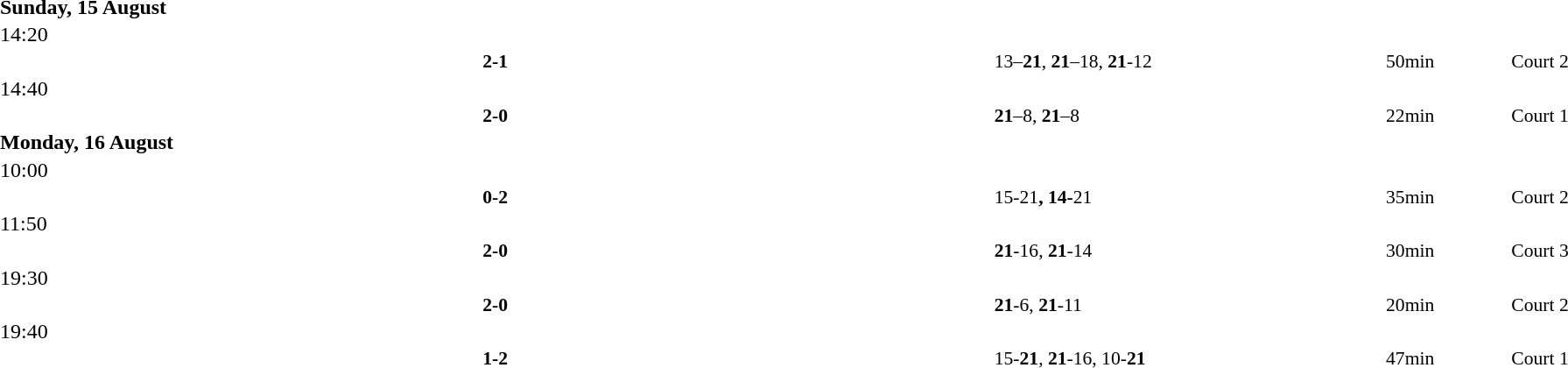<table style="width:100%;" cellspacing="1">
<tr>
<th width=25%></th>
<th width=10%></th>
<th width=25%></th>
</tr>
<tr>
<td><strong>Sunday, 15 August</strong></td>
</tr>
<tr>
<td>14:20</td>
</tr>
<tr style=font-size:90%>
<td align=right><strong></strong></td>
<td align=center><strong> 2-1 </strong></td>
<td></td>
<td>13–<strong>21</strong>, <strong>21</strong>–18, <strong>21</strong>-12</td>
<td>50min</td>
<td>Court 2</td>
</tr>
<tr>
<td>14:40</td>
</tr>
<tr style=font-size:90%>
<td align=right><strong></strong></td>
<td align=center><strong> 2-0 </strong></td>
<td></td>
<td><strong>21</strong>–8, <strong>21</strong>–8</td>
<td>22min</td>
<td>Court 1</td>
</tr>
<tr>
<td><strong>Monday, 16 August</strong></td>
</tr>
<tr>
<td>10:00</td>
</tr>
<tr style=font-size:90%>
<td align=right></td>
<td align=center><strong> 0-2 </strong></td>
<td><strong></td>
<td>15-</strong>21<strong>, 14-</strong>21<strong></td>
<td>35min</td>
<td>Court 2</td>
</tr>
<tr>
<td>11:50</td>
</tr>
<tr style=font-size:90%>
<td align=right></strong></td>
<td align=center><strong> 2-0 </strong></td>
<td></td>
<td><strong>21</strong>-16, <strong>21</strong>-14</td>
<td>30min</td>
<td>Court 3</td>
</tr>
<tr>
<td>19:30</td>
</tr>
<tr style=font-size:90%>
<td align=right><strong></strong></td>
<td align=center><strong> 2-0 </strong></td>
<td></td>
<td><strong>21</strong>-6, <strong>21</strong>-11</td>
<td>20min</td>
<td>Court 2</td>
</tr>
<tr>
<td>19:40</td>
</tr>
<tr style=font-size:90%>
<td align=right></td>
<td align=center><strong> 1-2 </strong></td>
<td><strong></strong></td>
<td>15-<strong>21</strong>, <strong>21</strong>-16, 10-<strong>21</strong></td>
<td>47min</td>
<td>Court 1</td>
</tr>
</table>
